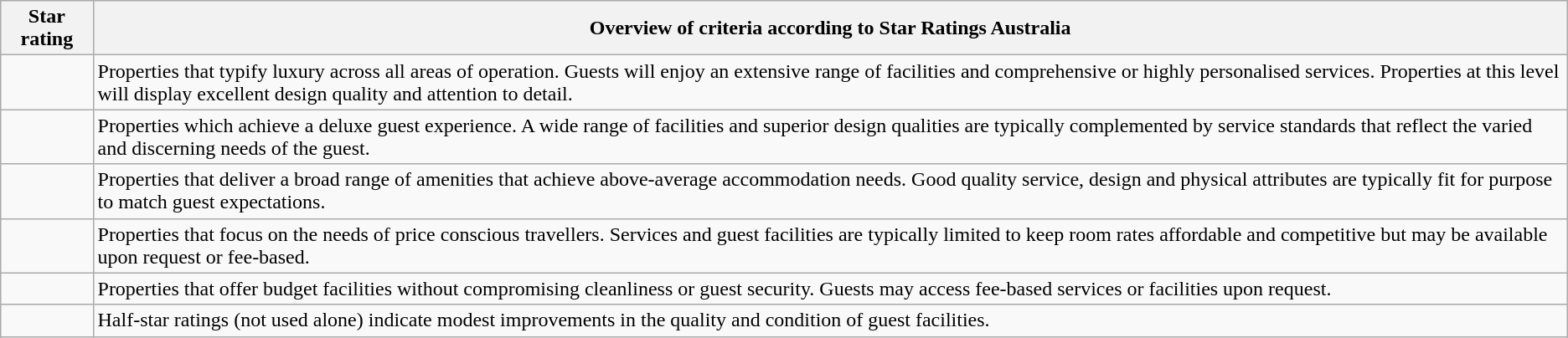<table class="wikitable">
<tr>
<th>Star rating</th>
<th>Overview of criteria according to Star Ratings Australia</th>
</tr>
<tr>
<td></td>
<td>Properties that typify luxury across all areas of operation. Guests will enjoy an extensive range of facilities and comprehensive or highly personalised services. Properties at this level will display excellent design quality and attention to detail.</td>
</tr>
<tr>
<td></td>
<td>Properties which achieve a deluxe guest experience. A wide range of facilities and superior design qualities are typically complemented by service standards that reflect the varied and discerning needs of the guest.</td>
</tr>
<tr>
<td></td>
<td>Properties that deliver a broad range of amenities that achieve above-average accommodation needs. Good quality service, design and physical attributes are typically fit for purpose to match guest expectations.</td>
</tr>
<tr>
<td></td>
<td>Properties that focus on the needs of price conscious travellers. Services and guest facilities are typically limited to keep room rates affordable and competitive but may be available upon request or fee-based.</td>
</tr>
<tr>
<td></td>
<td>Properties that offer budget facilities without compromising cleanliness or guest security. Guests may access fee-based services or facilities upon request.</td>
</tr>
<tr>
<td></td>
<td>Half-star ratings (not used alone) indicate modest improvements in the quality and condition of guest facilities.</td>
</tr>
</table>
